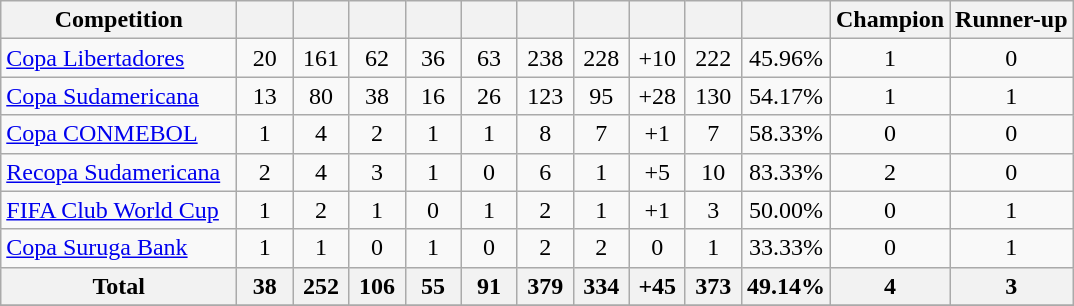<table class="wikitable" style="text-align: center;">
<tr>
<th width=150>Competition</th>
<th width=30></th>
<th width=30></th>
<th width=30></th>
<th width=30></th>
<th width=30></th>
<th width=30></th>
<th width=30></th>
<th width=30></th>
<th width=30></th>
<th width=50></th>
<th>Champion</th>
<th>Runner-up</th>
</tr>
<tr>
<td align=left><a href='#'>Copa Libertadores</a></td>
<td>20</td>
<td>161</td>
<td>62</td>
<td>36</td>
<td>63</td>
<td>238</td>
<td>228</td>
<td>+10</td>
<td>222</td>
<td>45.96%</td>
<td>1</td>
<td>0</td>
</tr>
<tr>
<td align=left><a href='#'>Copa Sudamericana</a></td>
<td>13</td>
<td>80</td>
<td>38</td>
<td>16</td>
<td>26</td>
<td>123</td>
<td>95</td>
<td>+28</td>
<td>130</td>
<td>54.17%</td>
<td>1</td>
<td>1</td>
</tr>
<tr>
<td align=left><a href='#'>Copa CONMEBOL</a></td>
<td>1</td>
<td>4</td>
<td>2</td>
<td>1</td>
<td>1</td>
<td>8</td>
<td>7</td>
<td>+1</td>
<td>7</td>
<td>58.33%</td>
<td>0</td>
<td>0</td>
</tr>
<tr>
<td align=left><a href='#'>Recopa Sudamericana</a></td>
<td>2</td>
<td>4</td>
<td>3</td>
<td>1</td>
<td>0</td>
<td>6</td>
<td>1</td>
<td>+5</td>
<td>10</td>
<td>83.33%</td>
<td>2</td>
<td>0</td>
</tr>
<tr>
<td align=left><a href='#'>FIFA Club World Cup</a></td>
<td>1</td>
<td>2</td>
<td>1</td>
<td>0</td>
<td>1</td>
<td>2</td>
<td>1</td>
<td>+1</td>
<td>3</td>
<td>50.00%</td>
<td>0</td>
<td>1</td>
</tr>
<tr>
<td align=left><a href='#'>Copa Suruga Bank</a></td>
<td>1</td>
<td>1</td>
<td>0</td>
<td>1</td>
<td>0</td>
<td>2</td>
<td>2</td>
<td>0</td>
<td>1</td>
<td>33.33%</td>
<td>0</td>
<td>1</td>
</tr>
<tr>
<th>Total</th>
<th>38</th>
<th>252</th>
<th>106</th>
<th>55</th>
<th>91</th>
<th>379</th>
<th>334</th>
<th>+45</th>
<th>373</th>
<th>49.14%</th>
<th>4</th>
<th>3</th>
</tr>
<tr>
</tr>
</table>
